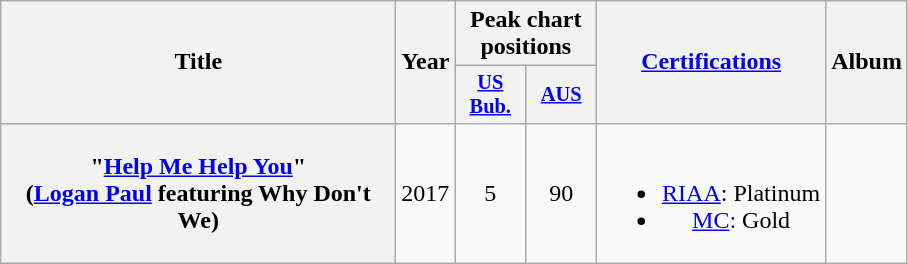<table class="wikitable plainrowheaders" style="text-align:center;">
<tr>
<th scope="col" rowspan="2" style="width:16em;">Title</th>
<th scope="col" rowspan="2" style="width:1em;">Year</th>
<th scope="col" colspan="2">Peak chart positions</th>
<th scope="col" rowspan="2"><a href='#'>Certifications</a></th>
<th scope="col" rowspan="2">Album</th>
</tr>
<tr>
<th scope="col" style="width:3em;font-size:85%;"><a href='#'>US<br>Bub.</a><br></th>
<th scope="col" style="width:3em;font-size:85%;"><a href='#'>AUS</a><br></th>
</tr>
<tr>
<th scope="row">"<a href='#'>Help Me Help You</a>"<br><span>(<a href='#'>Logan Paul</a> featuring Why Don't We)</span></th>
<td>2017</td>
<td>5</td>
<td>90</td>
<td><br><ul><li><a href='#'>RIAA</a>: Platinum</li><li><a href='#'>MC</a>: Gold</li></ul></td>
<td></td>
</tr>
</table>
